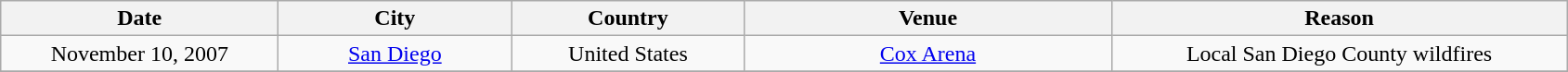<table class="wikitable" style="text-align:center;">
<tr>
<th scope="col" style="width:12em;">Date</th>
<th scope="col" style="width:10em;">City</th>
<th scope="col" style="width:10em;">Country</th>
<th scope="col" style="width:16em;">Venue</th>
<th scope="col" style="width:20em;">Reason</th>
</tr>
<tr>
<td>November 10, 2007</td>
<td><a href='#'>San Diego</a></td>
<td>United States</td>
<td><a href='#'>Cox Arena</a></td>
<td>Local San Diego County wildfires</td>
</tr>
<tr>
</tr>
</table>
